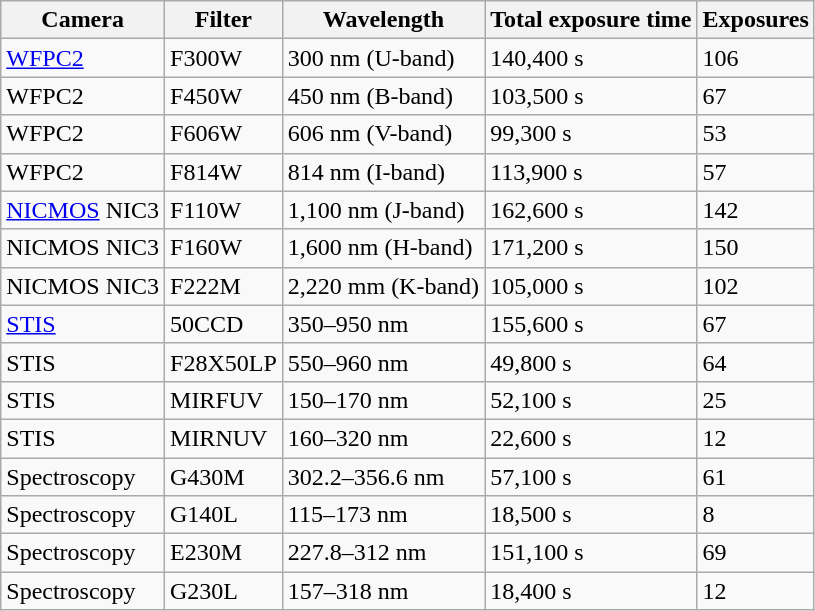<table class="wikitable">
<tr>
<th>Camera</th>
<th>Filter</th>
<th>Wavelength</th>
<th>Total exposure time</th>
<th>Exposures</th>
</tr>
<tr>
<td><a href='#'>WFPC2</a></td>
<td>F300W</td>
<td>300 nm (U-band)</td>
<td>140,400 s</td>
<td>106</td>
</tr>
<tr>
<td>WFPC2</td>
<td>F450W</td>
<td>450 nm (B-band)</td>
<td>103,500 s</td>
<td>67</td>
</tr>
<tr>
<td>WFPC2</td>
<td>F606W</td>
<td>606 nm (V-band)</td>
<td>99,300 s</td>
<td>53</td>
</tr>
<tr>
<td>WFPC2</td>
<td>F814W</td>
<td>814 nm (I-band)</td>
<td>113,900 s</td>
<td>57</td>
</tr>
<tr>
<td><a href='#'>NICMOS</a> NIC3</td>
<td>F110W</td>
<td>1,100 nm (J-band)</td>
<td>162,600 s</td>
<td>142</td>
</tr>
<tr>
<td>NICMOS NIC3</td>
<td>F160W</td>
<td>1,600 nm (H-band)</td>
<td>171,200 s</td>
<td>150</td>
</tr>
<tr>
<td>NICMOS NIC3</td>
<td>F222M</td>
<td>2,220 mm (K-band)</td>
<td>105,000 s</td>
<td>102</td>
</tr>
<tr>
<td><a href='#'>STIS</a></td>
<td>50CCD</td>
<td>350–950 nm</td>
<td>155,600 s</td>
<td>67</td>
</tr>
<tr>
<td>STIS</td>
<td>F28X50LP</td>
<td>550–960 nm</td>
<td>49,800 s</td>
<td>64</td>
</tr>
<tr>
<td>STIS</td>
<td>MIRFUV</td>
<td>150–170 nm</td>
<td>52,100 s</td>
<td>25</td>
</tr>
<tr>
<td>STIS</td>
<td>MIRNUV</td>
<td>160–320 nm</td>
<td>22,600 s</td>
<td>12</td>
</tr>
<tr>
<td>Spectroscopy</td>
<td>G430M</td>
<td>302.2–356.6 nm</td>
<td>57,100 s</td>
<td>61</td>
</tr>
<tr>
<td>Spectroscopy</td>
<td>G140L</td>
<td>115–173 nm</td>
<td>18,500 s</td>
<td>8</td>
</tr>
<tr>
<td>Spectroscopy</td>
<td>E230M</td>
<td>227.8–312 nm</td>
<td>151,100 s</td>
<td>69</td>
</tr>
<tr>
<td>Spectroscopy</td>
<td>G230L</td>
<td>157–318 nm</td>
<td>18,400 s</td>
<td>12</td>
</tr>
</table>
